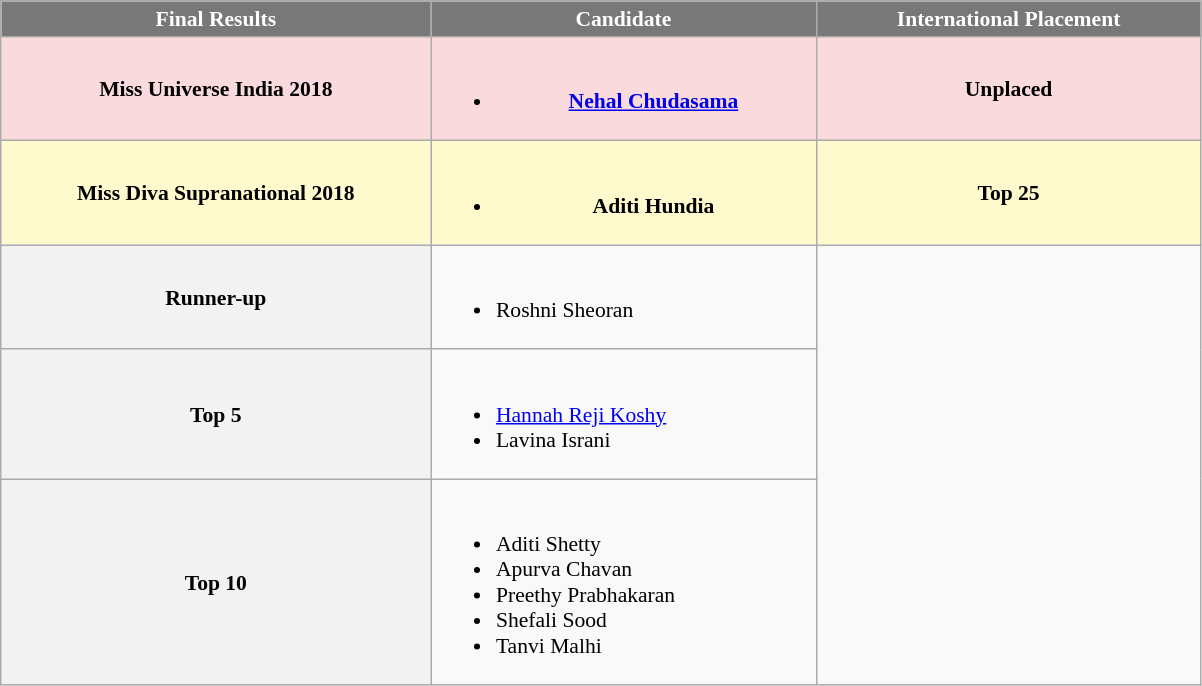<table class="wikitable sortable" style="font-size:90%;">
<tr>
<th style="width:280px;background-color:#787878;color:#FFFFFF;">Final Results</th>
<th style="width:250px;background-color:#787878;color:#FFFFFF;">Candidate</th>
<th style="width:250px;background-color:#787878;color:#FFFFFF;">International Placement</th>
</tr>
<tr align="center" style="background:#fadadd; font-weight: bold">
<td>Miss Universe India 2018</td>
<td><br><ul><li><a href='#'>Nehal Chudasama</a></li></ul></td>
<td>Unplaced</td>
</tr>
<tr align="center" style="background:#FFFACD; font-weight: bold">
<td>Miss Diva Supranational 2018</td>
<td><br><ul><li>Aditi Hundia</li></ul></td>
<td>Top 25</td>
</tr>
<tr>
<th>Runner-up</th>
<td><br><ul><li>Roshni Sheoran</li></ul></td>
</tr>
<tr>
<th>Top 5</th>
<td><br><ul><li><a href='#'>Hannah Reji Koshy</a></li><li>Lavina Israni</li></ul></td>
</tr>
<tr>
<th>Top 10</th>
<td><br><ul><li>Aditi Shetty</li><li>Apurva Chavan</li><li>Preethy Prabhakaran</li><li>Shefali Sood</li><li>Tanvi Malhi</li></ul></td>
</tr>
</table>
